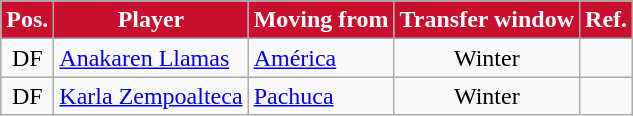<table class="wikitable sortable" style="text-align:center;">
<tr>
<th style=background-color:#C8102E;color:#FFFFFF>Pos.</th>
<th style=background-color:#C8102E;color:#FFFFFF>Player</th>
<th style=background-color:#C8102E;color:#FFFFFF>Moving from</th>
<th style=background-color:#C8102E;color:#FFFFFF>Transfer window</th>
<th style=background-color:#C8102E;color:#FFFFFF>Ref.</th>
</tr>
<tr>
<td>DF</td>
<td align=left> <a href='#'>Anakaren Llamas</a></td>
<td align=left><a href='#'>América</a></td>
<td>Winter</td>
<td></td>
</tr>
<tr>
<td>DF</td>
<td align=left> <a href='#'>Karla Zempoalteca</a></td>
<td align=left><a href='#'>Pachuca</a></td>
<td>Winter</td>
<td></td>
</tr>
</table>
